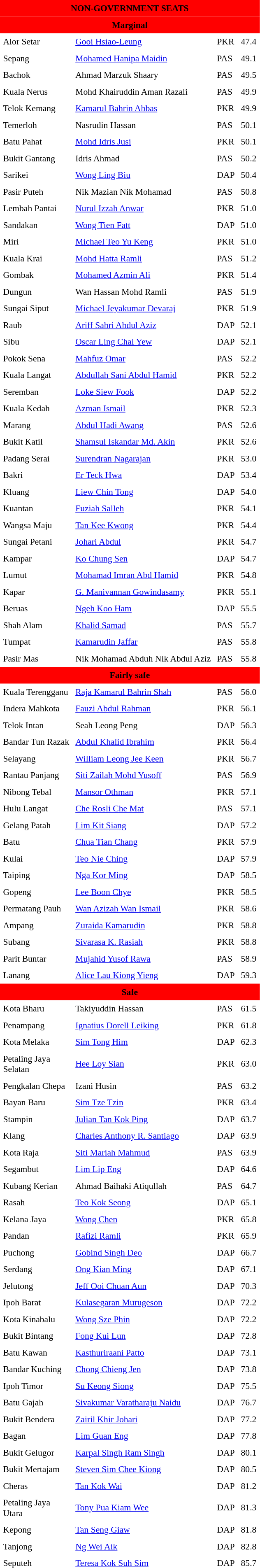<table class="toccolours" cellpadding="5" cellspacing="0" style="float:left; margin-right:.5em; margin-top:.4em; font-size:90%;">
<tr>
<td colspan="4"  style="text-align:center; background:red;"><span><strong>NON-GOVERNMENT SEATS</strong></span></td>
</tr>
<tr>
<td colspan="4"  style="text-align:center; background:red;"><span><strong>Marginal</strong></span></td>
</tr>
<tr>
<td>Alor Setar</td>
<td><a href='#'>Gooi Hsiao-Leung</a></td>
<td>PKR</td>
<td style="text-align:center;">47.4</td>
</tr>
<tr>
<td>Sepang</td>
<td><a href='#'>Mohamed Hanipa Maidin</a></td>
<td>PAS</td>
<td style="text-align:center;">49.1</td>
</tr>
<tr>
<td>Bachok</td>
<td>Ahmad Marzuk Shaary</td>
<td>PAS</td>
<td style="text-align:center;">49.5</td>
</tr>
<tr>
<td>Kuala Nerus</td>
<td>Mohd Khairuddin Aman Razali</td>
<td>PAS</td>
<td style="text-align:center;">49.9</td>
</tr>
<tr>
<td>Telok Kemang</td>
<td><a href='#'>Kamarul Bahrin Abbas</a></td>
<td>PKR</td>
<td style="text-align:center;">49.9</td>
</tr>
<tr>
<td>Temerloh</td>
<td>Nasrudin Hassan</td>
<td>PAS</td>
<td style="text-align:center;">50.1</td>
</tr>
<tr>
<td>Batu Pahat</td>
<td><a href='#'>Mohd Idris Jusi</a></td>
<td>PKR</td>
<td style="text-align:center;">50.1</td>
</tr>
<tr>
<td>Bukit Gantang</td>
<td>Idris Ahmad</td>
<td>PAS</td>
<td style="text-align:center;">50.2</td>
</tr>
<tr>
<td>Sarikei</td>
<td><a href='#'>Wong Ling Biu</a></td>
<td>DAP</td>
<td style="text-align:center;">50.4</td>
</tr>
<tr>
<td>Pasir Puteh</td>
<td>Nik Mazian Nik Mohamad</td>
<td>PAS</td>
<td style="text-align:center;">50.8</td>
</tr>
<tr>
<td>Lembah Pantai</td>
<td><a href='#'>Nurul Izzah Anwar</a></td>
<td>PKR</td>
<td style="text-align:center;">51.0</td>
</tr>
<tr>
<td>Sandakan</td>
<td><a href='#'>Wong Tien Fatt</a></td>
<td>DAP</td>
<td style="text-align:center;">51.0</td>
</tr>
<tr>
<td>Miri</td>
<td><a href='#'>Michael Teo Yu Keng</a></td>
<td>PKR</td>
<td style="text-align:center;">51.0</td>
</tr>
<tr>
<td>Kuala Krai</td>
<td><a href='#'>Mohd Hatta Ramli</a></td>
<td>PAS</td>
<td style="text-align:center;">51.2</td>
</tr>
<tr>
<td>Gombak</td>
<td><a href='#'>Mohamed Azmin Ali</a></td>
<td>PKR</td>
<td style="text-align:center;">51.4</td>
</tr>
<tr>
<td>Dungun</td>
<td>Wan Hassan Mohd Ramli</td>
<td>PAS</td>
<td style="text-align:center;">51.9</td>
</tr>
<tr>
<td>Sungai Siput</td>
<td><a href='#'>Michael Jeyakumar Devaraj</a></td>
<td>PKR</td>
<td style="text-align:center;">51.9</td>
</tr>
<tr>
<td>Raub</td>
<td><a href='#'>Ariff Sabri Abdul Aziz</a></td>
<td>DAP</td>
<td style="text-align:center;">52.1</td>
</tr>
<tr>
<td>Sibu</td>
<td><a href='#'>Oscar Ling Chai Yew</a></td>
<td>DAP</td>
<td style="text-align:center;">52.1</td>
</tr>
<tr>
<td>Pokok Sena</td>
<td><a href='#'>Mahfuz Omar</a></td>
<td>PAS</td>
<td style="text-align:center;">52.2</td>
</tr>
<tr>
<td>Kuala Langat</td>
<td><a href='#'>Abdullah Sani Abdul Hamid</a></td>
<td>PKR</td>
<td style="text-align:center;">52.2</td>
</tr>
<tr>
<td>Seremban</td>
<td><a href='#'>Loke Siew Fook</a></td>
<td>DAP</td>
<td style="text-align:center;">52.2</td>
</tr>
<tr>
<td>Kuala Kedah</td>
<td><a href='#'>Azman Ismail</a></td>
<td>PKR</td>
<td style="text-align:center;">52.3</td>
</tr>
<tr>
<td>Marang</td>
<td><a href='#'>Abdul Hadi Awang</a></td>
<td>PAS</td>
<td style="text-align:center;">52.6</td>
</tr>
<tr>
<td>Bukit Katil</td>
<td><a href='#'>Shamsul Iskandar Md. Akin</a></td>
<td>PKR</td>
<td style="text-align:center;">52.6</td>
</tr>
<tr>
<td>Padang Serai</td>
<td><a href='#'>Surendran Nagarajan</a></td>
<td>PKR</td>
<td style="text-align:center;">53.0</td>
</tr>
<tr>
<td>Bakri</td>
<td><a href='#'>Er Teck Hwa</a></td>
<td>DAP</td>
<td style="text-align:center;">53.4</td>
</tr>
<tr>
<td>Kluang</td>
<td><a href='#'>Liew Chin Tong</a></td>
<td>DAP</td>
<td style="text-align:center;">54.0</td>
</tr>
<tr>
<td>Kuantan</td>
<td><a href='#'>Fuziah Salleh</a></td>
<td>PKR</td>
<td style="text-align:center;">54.1</td>
</tr>
<tr>
<td>Wangsa Maju</td>
<td><a href='#'>Tan Kee Kwong</a></td>
<td>PKR</td>
<td style="text-align:center;">54.4</td>
</tr>
<tr>
<td>Sungai Petani</td>
<td><a href='#'>Johari Abdul</a></td>
<td>PKR</td>
<td style="text-align:center;">54.7</td>
</tr>
<tr>
<td>Kampar</td>
<td><a href='#'>Ko Chung Sen</a></td>
<td>DAP</td>
<td style="text-align:center;">54.7</td>
</tr>
<tr>
<td>Lumut</td>
<td><a href='#'>Mohamad Imran Abd Hamid</a></td>
<td>PKR</td>
<td style="text-align:center;">54.8</td>
</tr>
<tr>
<td>Kapar</td>
<td><a href='#'>G. Manivannan Gowindasamy</a></td>
<td>PKR</td>
<td style="text-align:center;">55.1</td>
</tr>
<tr>
<td>Beruas</td>
<td><a href='#'>Ngeh Koo Ham</a></td>
<td>DAP</td>
<td style="text-align:center;">55.5</td>
</tr>
<tr>
<td>Shah Alam</td>
<td><a href='#'>Khalid Samad</a></td>
<td>PAS</td>
<td style="text-align:center;">55.7</td>
</tr>
<tr>
<td>Tumpat</td>
<td><a href='#'>Kamarudin Jaffar</a></td>
<td>PAS</td>
<td style="text-align:center;">55.8</td>
</tr>
<tr>
<td>Pasir Mas</td>
<td>Nik Mohamad Abduh Nik Abdul Aziz</td>
<td>PAS</td>
<td style="text-align:center;">55.8</td>
</tr>
<tr>
<td colspan="4"  style="text-align:center; background:red;"><span><strong>Fairly safe</strong></span></td>
</tr>
<tr>
<td>Kuala Terengganu</td>
<td><a href='#'>Raja Kamarul Bahrin Shah</a></td>
<td>PAS</td>
<td style="text-align:center;">56.0</td>
</tr>
<tr>
<td>Indera Mahkota</td>
<td><a href='#'>Fauzi Abdul Rahman</a></td>
<td>PKR</td>
<td style="text-align:center;">56.1</td>
</tr>
<tr>
<td>Telok Intan</td>
<td>Seah Leong Peng</td>
<td>DAP</td>
<td style="text-align:center;">56.3</td>
</tr>
<tr>
<td>Bandar Tun Razak</td>
<td><a href='#'>Abdul Khalid Ibrahim</a></td>
<td>PKR</td>
<td style="text-align:center;">56.4</td>
</tr>
<tr>
<td>Selayang</td>
<td><a href='#'>William Leong Jee Keen</a></td>
<td>PKR</td>
<td style="text-align:center;">56.7</td>
</tr>
<tr>
<td>Rantau Panjang</td>
<td><a href='#'>Siti Zailah Mohd Yusoff</a></td>
<td>PAS</td>
<td style="text-align:center;">56.9</td>
</tr>
<tr>
<td>Nibong Tebal</td>
<td><a href='#'>Mansor Othman</a></td>
<td>PKR</td>
<td style="text-align:center;">57.1</td>
</tr>
<tr>
<td>Hulu Langat</td>
<td><a href='#'>Che Rosli Che Mat</a></td>
<td>PAS</td>
<td style="text-align:center;">57.1</td>
</tr>
<tr>
<td>Gelang Patah</td>
<td><a href='#'>Lim Kit Siang</a></td>
<td>DAP</td>
<td style="text-align:center;">57.2</td>
</tr>
<tr>
<td>Batu</td>
<td><a href='#'>Chua Tian Chang</a></td>
<td>PKR</td>
<td style="text-align:center;">57.9</td>
</tr>
<tr>
<td>Kulai</td>
<td><a href='#'>Teo Nie Ching</a></td>
<td>DAP</td>
<td style="text-align:center;">57.9</td>
</tr>
<tr>
<td>Taiping</td>
<td><a href='#'>Nga Kor Ming</a></td>
<td>DAP</td>
<td style="text-align:center;">58.5</td>
</tr>
<tr>
<td>Gopeng</td>
<td><a href='#'>Lee Boon Chye</a></td>
<td>PKR</td>
<td style="text-align:center;">58.5</td>
</tr>
<tr>
<td>Permatang Pauh</td>
<td><a href='#'>Wan Azizah Wan Ismail</a></td>
<td>PKR</td>
<td style="text-align:center;">58.6</td>
</tr>
<tr>
<td>Ampang</td>
<td><a href='#'>Zuraida Kamarudin</a></td>
<td>PKR</td>
<td style="text-align:center;">58.8</td>
</tr>
<tr>
<td>Subang</td>
<td><a href='#'>Sivarasa K. Rasiah</a></td>
<td>PKR</td>
<td style="text-align:center;">58.8</td>
</tr>
<tr>
<td>Parit Buntar</td>
<td><a href='#'>Mujahid Yusof Rawa</a></td>
<td>PAS</td>
<td style="text-align:center;">58.9</td>
</tr>
<tr>
<td>Lanang</td>
<td><a href='#'>Alice Lau Kiong Yieng</a></td>
<td>DAP</td>
<td style="text-align:center;">59.3</td>
</tr>
<tr>
<td colspan="4"  style="text-align:center; background:red;"><span><strong>Safe</strong></span></td>
</tr>
<tr>
<td>Kota Bharu</td>
<td>Takiyuddin Hassan</td>
<td>PAS</td>
<td style="text-align:center;">61.5</td>
</tr>
<tr>
<td>Penampang</td>
<td><a href='#'>Ignatius Dorell Leiking</a></td>
<td>PKR</td>
<td style="text-align:center;">61.8</td>
</tr>
<tr>
<td>Kota Melaka</td>
<td><a href='#'>Sim Tong Him</a></td>
<td>DAP</td>
<td style="text-align:center;">62.3</td>
</tr>
<tr>
<td>Petaling Jaya<br>Selatan</td>
<td><a href='#'>Hee Loy Sian</a></td>
<td>PKR</td>
<td style="text-align:center;">63.0</td>
</tr>
<tr>
<td>Pengkalan Chepa</td>
<td>Izani Husin</td>
<td>PAS</td>
<td style="text-align:center;">63.2</td>
</tr>
<tr>
<td>Bayan Baru</td>
<td><a href='#'>Sim Tze Tzin</a></td>
<td>PKR</td>
<td style="text-align:center;">63.4</td>
</tr>
<tr>
<td>Stampin</td>
<td><a href='#'>Julian Tan Kok Ping</a></td>
<td>DAP</td>
<td style="text-align:center;">63.7</td>
</tr>
<tr>
<td>Klang</td>
<td><a href='#'>Charles Anthony R. Santiago</a></td>
<td>DAP</td>
<td style="text-align:center;">63.9</td>
</tr>
<tr>
<td>Kota Raja</td>
<td><a href='#'>Siti Mariah Mahmud</a></td>
<td>PAS</td>
<td style="text-align:center;">63.9</td>
</tr>
<tr>
<td>Segambut</td>
<td><a href='#'>Lim Lip Eng</a></td>
<td>DAP</td>
<td style="text-align:center;">64.6</td>
</tr>
<tr>
<td>Kubang Kerian</td>
<td>Ahmad Baihaki Atiqullah</td>
<td>PAS</td>
<td style="text-align:center;">64.7</td>
</tr>
<tr>
<td>Rasah</td>
<td><a href='#'>Teo Kok Seong</a></td>
<td>DAP</td>
<td style="text-align:center;">65.1</td>
</tr>
<tr>
<td>Kelana Jaya</td>
<td><a href='#'>Wong Chen</a></td>
<td>PKR</td>
<td style="text-align:center;">65.8</td>
</tr>
<tr>
<td>Pandan</td>
<td><a href='#'>Rafizi Ramli</a></td>
<td>PKR</td>
<td style="text-align:center;">65.9</td>
</tr>
<tr>
<td>Puchong</td>
<td><a href='#'>Gobind Singh Deo</a></td>
<td>DAP</td>
<td style="text-align:center;">66.7</td>
</tr>
<tr>
<td>Serdang</td>
<td><a href='#'>Ong Kian Ming</a></td>
<td>DAP</td>
<td style="text-align:center;">67.1</td>
</tr>
<tr>
<td>Jelutong</td>
<td><a href='#'>Jeff Ooi Chuan Aun</a></td>
<td>DAP</td>
<td style="text-align:center;">70.3</td>
</tr>
<tr>
<td>Ipoh Barat</td>
<td><a href='#'>Kulasegaran Murugeson</a></td>
<td>DAP</td>
<td style="text-align:center;">72.2</td>
</tr>
<tr>
<td>Kota Kinabalu</td>
<td><a href='#'>Wong Sze Phin</a></td>
<td>DAP</td>
<td style="text-align:center;">72.2</td>
</tr>
<tr>
<td>Bukit Bintang</td>
<td><a href='#'>Fong Kui Lun</a></td>
<td>DAP</td>
<td style="text-align:center;">72.8</td>
</tr>
<tr>
<td>Batu Kawan</td>
<td><a href='#'>Kasthuriraani Patto</a></td>
<td>DAP</td>
<td style="text-align:center;">73.1</td>
</tr>
<tr>
<td>Bandar Kuching</td>
<td><a href='#'>Chong Chieng Jen</a></td>
<td>DAP</td>
<td style="text-align:center;">73.8</td>
</tr>
<tr>
<td>Ipoh Timor</td>
<td><a href='#'>Su Keong Siong</a></td>
<td>DAP</td>
<td style="text-align:center;">75.5</td>
</tr>
<tr>
<td>Batu Gajah</td>
<td><a href='#'>Sivakumar Varatharaju Naidu</a></td>
<td>DAP</td>
<td style="text-align:center;">76.7</td>
</tr>
<tr>
<td>Bukit Bendera</td>
<td><a href='#'>Zairil Khir Johari</a></td>
<td>DAP</td>
<td style="text-align:center;">77.2</td>
</tr>
<tr>
<td>Bagan</td>
<td><a href='#'>Lim Guan Eng</a></td>
<td>DAP</td>
<td style="text-align:center;">77.8</td>
</tr>
<tr>
<td>Bukit Gelugor</td>
<td><a href='#'>Karpal Singh Ram Singh</a></td>
<td>DAP</td>
<td style="text-align:center;">80.1</td>
</tr>
<tr>
<td>Bukit Mertajam</td>
<td><a href='#'>Steven Sim Chee Kiong</a></td>
<td>DAP</td>
<td style="text-align:center;">80.5</td>
</tr>
<tr>
<td>Cheras</td>
<td><a href='#'>Tan Kok Wai</a></td>
<td>DAP</td>
<td style="text-align:center;">81.2</td>
</tr>
<tr>
<td>Petaling Jaya<br>Utara</td>
<td><a href='#'>Tony Pua Kiam Wee</a></td>
<td>DAP</td>
<td style="text-align:center;">81.3</td>
</tr>
<tr>
<td>Kepong</td>
<td><a href='#'>Tan Seng Giaw</a></td>
<td>DAP</td>
<td style="text-align:center;">81.8</td>
</tr>
<tr>
<td>Tanjong</td>
<td><a href='#'>Ng Wei Aik</a></td>
<td>DAP</td>
<td style="text-align:center;">82.8</td>
</tr>
<tr>
<td>Seputeh</td>
<td><a href='#'>Teresa Kok Suh Sim</a></td>
<td>DAP</td>
<td style="text-align:center;">85.7</td>
</tr>
</table>
